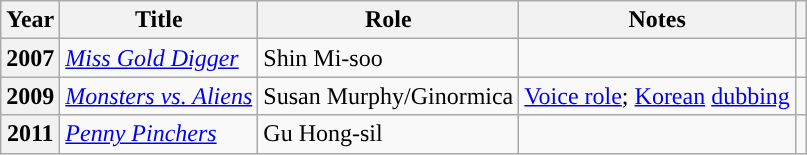<table class="wikitable plainrowheaders sortable">
<tr>
<th scope="col">Year</th>
<th scope="col">Title</th>
<th scope="col">Role</th>
<th scope="col" class="unsortable">Notes</th>
<th scope="col" class="unsortable"></th>
</tr>
<tr>
<th scope="row">2007</th>
<td><em><a href='#'>Miss Gold Digger</a></em></td>
<td>Shin Mi-soo</td>
<td></td>
<td></td>
</tr>
<tr>
<th scope="row">2009</th>
<td><em><a href='#'>Monsters vs. Aliens</a></em></td>
<td>Susan Murphy/Ginormica</td>
<td><a href='#'>Voice role</a>; <a href='#'>Korean</a> <a href='#'>dubbing</a></td>
<td style="text-align:center"></td>
</tr>
<tr>
<th scope="row">2011</th>
<td><em><a href='#'>Penny Pinchers</a></em></td>
<td>Gu Hong-sil</td>
<td></td>
<td></td>
</tr>
</table>
